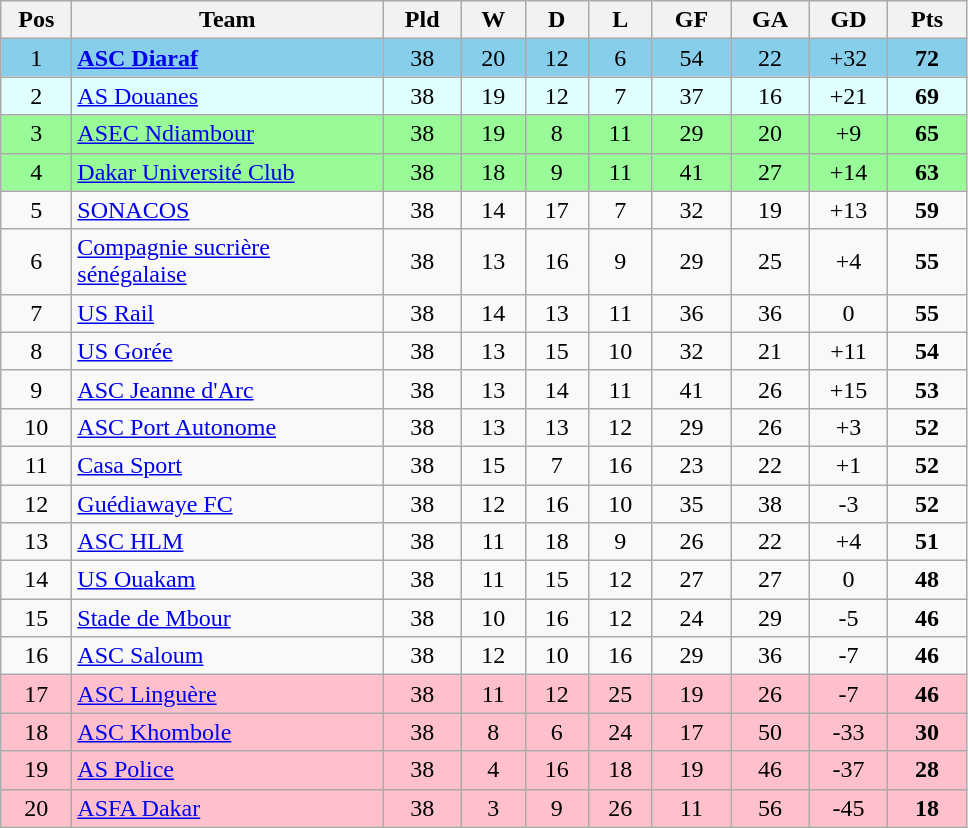<table class="wikitable" style="text-align: center;">
<tr>
<th style="width: 40px;">Pos</th>
<th style="width: 200px;">Team</th>
<th style="width: 45px;">Pld</th>
<th style="width: 35px;">W</th>
<th style="width: 35px;">D</th>
<th style="width: 35px;">L</th>
<th style="width: 45px;">GF</th>
<th style="width: 45px;">GA</th>
<th style="width: 45px;">GD</th>
<th style="width: 45px;">Pts</th>
</tr>
<tr style="background:#87ceeb;">
<td>1</td>
<td style="text-align: left;"><strong><a href='#'>ASC Diaraf</a></strong></td>
<td>38</td>
<td>20</td>
<td>12</td>
<td>6</td>
<td>54</td>
<td>22</td>
<td>+32</td>
<td><strong>72</strong></td>
</tr>
<tr style="background:#e0ffff;">
<td>2</td>
<td style="text-align: left;"><a href='#'>AS Douanes</a></td>
<td>38</td>
<td>19</td>
<td>12</td>
<td>7</td>
<td>37</td>
<td>16</td>
<td>+21</td>
<td><strong>69</strong></td>
</tr>
<tr style="background:#98fb98;">
<td>3</td>
<td style="text-align: left;"><a href='#'>ASEC Ndiambour</a></td>
<td>38</td>
<td>19</td>
<td>8</td>
<td>11</td>
<td>29</td>
<td>20</td>
<td>+9</td>
<td><strong>65</strong></td>
</tr>
<tr style="background:#98fb98;">
<td>4</td>
<td style="text-align: left;"><a href='#'>Dakar Université Club</a></td>
<td>38</td>
<td>18</td>
<td>9</td>
<td>11</td>
<td>41</td>
<td>27</td>
<td>+14</td>
<td><strong>63</strong></td>
</tr>
<tr>
<td>5</td>
<td style="text-align: left;"><a href='#'>SONACOS</a></td>
<td>38</td>
<td>14</td>
<td>17</td>
<td>7</td>
<td>32</td>
<td>19</td>
<td>+13</td>
<td><strong>59</strong></td>
</tr>
<tr>
<td>6</td>
<td style="text-align: left;"><a href='#'>Compagnie sucrière sénégalaise</a></td>
<td>38</td>
<td>13</td>
<td>16</td>
<td>9</td>
<td>29</td>
<td>25</td>
<td>+4</td>
<td><strong>55</strong></td>
</tr>
<tr>
<td>7</td>
<td style="text-align: left;"><a href='#'>US Rail</a></td>
<td>38</td>
<td>14</td>
<td>13</td>
<td>11</td>
<td>36</td>
<td>36</td>
<td>0</td>
<td><strong>55</strong></td>
</tr>
<tr>
<td>8</td>
<td style="text-align: left;"><a href='#'>US Gorée</a></td>
<td>38</td>
<td>13</td>
<td>15</td>
<td>10</td>
<td>32</td>
<td>21</td>
<td>+11</td>
<td><strong>54</strong></td>
</tr>
<tr>
<td>9</td>
<td style="text-align: left;"><a href='#'>ASC Jeanne d'Arc</a></td>
<td>38</td>
<td>13</td>
<td>14</td>
<td>11</td>
<td>41</td>
<td>26</td>
<td>+15</td>
<td><strong>53</strong></td>
</tr>
<tr>
<td>10</td>
<td style="text-align: left;"><a href='#'>ASC Port Autonome</a></td>
<td>38</td>
<td>13</td>
<td>13</td>
<td>12</td>
<td>29</td>
<td>26</td>
<td>+3</td>
<td><strong>52</strong></td>
</tr>
<tr>
<td>11</td>
<td style="text-align: left;"><a href='#'>Casa Sport</a></td>
<td>38</td>
<td>15</td>
<td>7</td>
<td>16</td>
<td>23</td>
<td>22</td>
<td>+1</td>
<td><strong>52</strong></td>
</tr>
<tr>
<td>12</td>
<td style="text-align: left;"><a href='#'>Guédiawaye FC</a></td>
<td>38</td>
<td>12</td>
<td>16</td>
<td>10</td>
<td>35</td>
<td>38</td>
<td>-3</td>
<td><strong>52</strong></td>
</tr>
<tr>
<td>13</td>
<td style="text-align: left;"><a href='#'>ASC HLM</a></td>
<td>38</td>
<td>11</td>
<td>18</td>
<td>9</td>
<td>26</td>
<td>22</td>
<td>+4</td>
<td><strong>51</strong></td>
</tr>
<tr>
<td>14</td>
<td style="text-align: left;"><a href='#'>US Ouakam</a></td>
<td>38</td>
<td>11</td>
<td>15</td>
<td>12</td>
<td>27</td>
<td>27</td>
<td>0</td>
<td><strong>48</strong></td>
</tr>
<tr>
<td>15</td>
<td style="text-align: left;"><a href='#'>Stade de Mbour</a></td>
<td>38</td>
<td>10</td>
<td>16</td>
<td>12</td>
<td>24</td>
<td>29</td>
<td>-5</td>
<td><strong>46</strong></td>
</tr>
<tr>
<td>16</td>
<td style="text-align: left;"><a href='#'>ASC Saloum</a></td>
<td>38</td>
<td>12</td>
<td>10</td>
<td>16</td>
<td>29</td>
<td>36</td>
<td>-7</td>
<td><strong>46</strong></td>
</tr>
<tr style="background:#ffc0cb;">
<td>17</td>
<td style="text-align: left;"><a href='#'>ASC Linguère</a></td>
<td>38</td>
<td>11</td>
<td>12</td>
<td>25</td>
<td>19</td>
<td>26</td>
<td>-7</td>
<td><strong>46</strong></td>
</tr>
<tr style="background:#ffc0cb;">
<td>18</td>
<td style="text-align: left;"><a href='#'>ASC Khombole</a></td>
<td>38</td>
<td>8</td>
<td>6</td>
<td>24</td>
<td>17</td>
<td>50</td>
<td>-33</td>
<td><strong>30</strong></td>
</tr>
<tr style="background:#ffc0cb;">
<td>19</td>
<td style="text-align: left;"><a href='#'>AS Police</a></td>
<td>38</td>
<td>4</td>
<td>16</td>
<td>18</td>
<td>19</td>
<td>46</td>
<td>-37</td>
<td><strong>28</strong></td>
</tr>
<tr style="background:#ffc0cb;">
<td>20</td>
<td style="text-align: left;"><a href='#'>ASFA Dakar</a></td>
<td>38</td>
<td>3</td>
<td>9</td>
<td>26</td>
<td>11</td>
<td>56</td>
<td>-45</td>
<td><strong>18</strong></td>
</tr>
</table>
